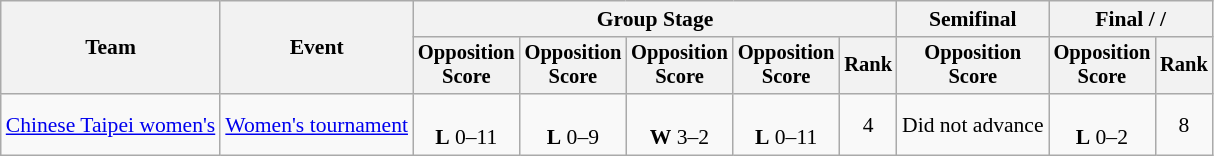<table class=wikitable style=font-size:90%;text-align:center>
<tr>
<th rowspan=2>Team</th>
<th rowspan=2>Event</th>
<th colspan=5>Group Stage</th>
<th>Semifinal</th>
<th colspan=2>Final /  / </th>
</tr>
<tr style=font-size:95%>
<th>Opposition<br>Score</th>
<th>Opposition<br>Score</th>
<th>Opposition<br>Score</th>
<th>Opposition<br>Score</th>
<th>Rank</th>
<th>Opposition<br>Score</th>
<th>Opposition<br>Score</th>
<th>Rank</th>
</tr>
<tr>
<td align=left><a href='#'>Chinese Taipei women's</a></td>
<td align=left><a href='#'>Women's tournament</a></td>
<td><br><strong>L</strong> 0–11</td>
<td><br><strong>L</strong> 0–9</td>
<td><br><strong>W</strong> 3–2</td>
<td><br><strong>L</strong> 0–11</td>
<td>4</td>
<td>Did not advance</td>
<td><br><strong>L</strong> 0–2</td>
<td>8</td>
</tr>
</table>
